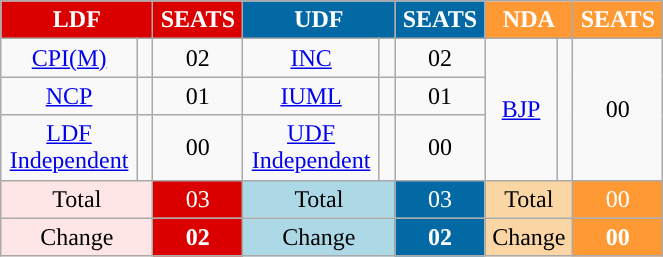<table class="wikitable collapsible" width="35%" style="text-align:center; font-size: x-big">
<tr>
<th colspan="2" style="background:#DB0000 ; color:white;">LDF</th>
<th style="background:#DB0000 ; color:white;">SEATS</th>
<th colspan="2" style="background:#0269A4; color:white;">UDF</th>
<th style="background:#0269A4; color:white;">SEATS</th>
<th colspan="2" style="background:#FF9933; color:white;">NDA</th>
<th style="background:#FF9933; color:white;">SEATS</th>
</tr>
<tr>
<td><a href='#'>CPI(M)</a></td>
<td width="3px" style="background-color: "></td>
<td>02</td>
<td><a href='#'>INC</a></td>
<td width="3px" style="background-color: "></td>
<td>02</td>
<td rowspan="3"><a href='#'>BJP</a></td>
<td rowspan="3" width="3px" style="background-color: "></td>
<td rowspan="3">00</td>
</tr>
<tr>
<td><a href='#'>NCP</a></td>
<td width="3px" style="background-color: "></td>
<td>01</td>
<td><a href='#'>IUML</a></td>
<td width="3px" style="background-color: "></td>
<td>01</td>
</tr>
<tr>
<td><a href='#'>LDF<br>Independent</a></td>
<td width="3px" style="background-color: "></td>
<td>00</td>
<td><a href='#'>UDF<br>Independent</a></td>
<td width="3px" style="background-color: "></td>
<td>00</td>
</tr>
<tr>
<td colspan="2" style="background:#ffe6e6;">Total</td>
<td style="background:#DB0000 ; color:white;">03</td>
<td colspan="2" style="background:#ADD8E6">Total</td>
<td style="background:#0269A4; color:white;">03</td>
<td colspan="2" style="background:#FAD6A5">Total</td>
<td style="background:#FF9933; color:white;">00</td>
</tr>
<tr 00>
<td colspan="2" style="background:#ffe6e6;">Change</td>
<td style="background:#DB0000 ; color:white;"><strong>02</strong></td>
<td colspan="2" style="background:#ADD8E6">Change</td>
<td style="background:#0269A4; color:white;"><strong>02</strong></td>
<td colspan="2" style="background:#FAD6A5">Change</td>
<td style="background:#FF9933; color:white;"><strong>00</strong></td>
</tr>
</table>
